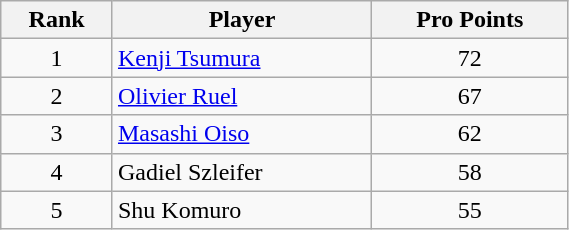<table class="wikitable" width=30%>
<tr>
<th>Rank</th>
<th>Player</th>
<th>Pro Points</th>
</tr>
<tr>
<td align=center>1</td>
<td> <a href='#'>Kenji Tsumura</a></td>
<td align=center>72</td>
</tr>
<tr>
<td align=center>2</td>
<td> <a href='#'>Olivier Ruel</a></td>
<td align=center>67</td>
</tr>
<tr>
<td align=center>3</td>
<td> <a href='#'>Masashi Oiso</a></td>
<td align=center>62</td>
</tr>
<tr>
<td align=center>4</td>
<td> Gadiel Szleifer</td>
<td align=center>58</td>
</tr>
<tr>
<td align=center>5</td>
<td> Shu Komuro</td>
<td align=center>55</td>
</tr>
</table>
